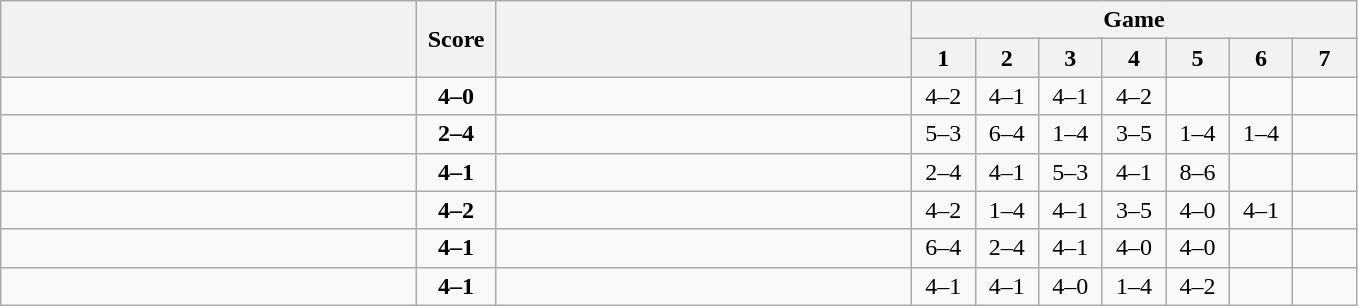<table class="wikitable" style="text-align: center;">
<tr>
<th rowspan=2 align="right" width="270"></th>
<th rowspan=2 width="45">Score</th>
<th rowspan=2 align="left" width="270"></th>
<th colspan=7>Game</th>
</tr>
<tr>
<th width="35">1</th>
<th width="35">2</th>
<th width="35">3</th>
<th width="35">4</th>
<th width="35">5</th>
<th width="35">6</th>
<th width="35">7</th>
</tr>
<tr>
<td align=left><strong></strong></td>
<td align=center><strong>4–0</strong></td>
<td align=left></td>
<td>4–2</td>
<td>4–1</td>
<td>4–1</td>
<td>4–2</td>
<td></td>
<td></td>
<td></td>
</tr>
<tr>
<td align=left></td>
<td align=center><strong>2–4</strong></td>
<td align=left><strong></strong></td>
<td>5–3</td>
<td>6–4</td>
<td>1–4</td>
<td>3–5</td>
<td>1–4</td>
<td>1–4</td>
<td></td>
</tr>
<tr>
<td align=left><strong></strong></td>
<td align=center><strong>4–1</strong></td>
<td align=left></td>
<td>2–4</td>
<td>4–1</td>
<td>5–3</td>
<td>4–1</td>
<td>8–6</td>
<td></td>
<td></td>
</tr>
<tr>
<td align=left><strong></strong></td>
<td align=center><strong>4–2</strong></td>
<td align=left></td>
<td>4–2</td>
<td>1–4</td>
<td>4–1</td>
<td>3–5</td>
<td>4–0</td>
<td>4–1</td>
<td></td>
</tr>
<tr>
<td align=left><strong></strong></td>
<td align=center><strong>4–1</strong></td>
<td align=left></td>
<td>6–4</td>
<td>2–4</td>
<td>4–1</td>
<td>4–0</td>
<td>4–0</td>
<td></td>
<td></td>
</tr>
<tr>
<td align=left><strong></strong></td>
<td align=center><strong>4–1</strong></td>
<td align=left></td>
<td>4–1</td>
<td>4–1</td>
<td>4–0</td>
<td>1–4</td>
<td>4–2</td>
<td></td>
<td></td>
</tr>
</table>
